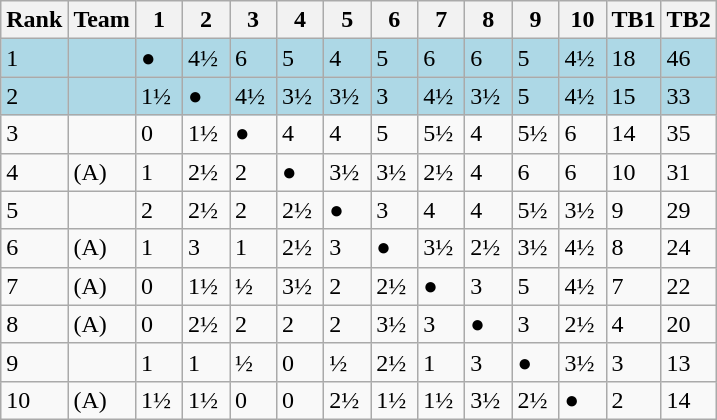<table class="wikitable">
<tr>
<th>Rank</th>
<th>Team</th>
<th style="width:1.5em;">1</th>
<th style="width:1.5em;">2</th>
<th style="width:1.5em;">3</th>
<th style="width:1.5em;">4</th>
<th style="width:1.5em;">5</th>
<th style="width:1.5em;">6</th>
<th style="width:1.5em;">7</th>
<th style="width:1.5em;">8</th>
<th style="width:1.5em;">9</th>
<th style="width:1.5em;">10</th>
<th>TB1</th>
<th>TB2</th>
</tr>
<tr style="background:lightblue">
<td>1</td>
<td></td>
<td>●</td>
<td>4½</td>
<td>6</td>
<td>5</td>
<td>4</td>
<td>5</td>
<td>6</td>
<td>6</td>
<td>5</td>
<td>4½</td>
<td>18</td>
<td>46</td>
</tr>
<tr style="background:lightblue">
<td>2</td>
<td></td>
<td>1½</td>
<td>●</td>
<td>4½</td>
<td>3½</td>
<td>3½</td>
<td>3</td>
<td>4½</td>
<td>3½</td>
<td>5</td>
<td>4½</td>
<td>15</td>
<td>33</td>
</tr>
<tr>
<td>3</td>
<td></td>
<td>0</td>
<td>1½</td>
<td>●</td>
<td>4</td>
<td>4</td>
<td>5</td>
<td>5½</td>
<td>4</td>
<td>5½</td>
<td>6</td>
<td>14</td>
<td>35</td>
</tr>
<tr>
<td>4</td>
<td> (A)</td>
<td>1</td>
<td>2½</td>
<td>2</td>
<td>●</td>
<td>3½</td>
<td>3½</td>
<td>2½</td>
<td>4</td>
<td>6</td>
<td>6</td>
<td>10</td>
<td>31</td>
</tr>
<tr>
<td>5</td>
<td></td>
<td>2</td>
<td>2½</td>
<td>2</td>
<td>2½</td>
<td>●</td>
<td>3</td>
<td>4</td>
<td>4</td>
<td>5½</td>
<td>3½</td>
<td>9</td>
<td>29</td>
</tr>
<tr>
<td>6</td>
<td> (A)</td>
<td>1</td>
<td>3</td>
<td>1</td>
<td>2½</td>
<td>3</td>
<td>●</td>
<td>3½</td>
<td>2½</td>
<td>3½</td>
<td>4½</td>
<td>8</td>
<td>24</td>
</tr>
<tr>
<td>7</td>
<td> (A)</td>
<td>0</td>
<td>1½</td>
<td>½</td>
<td>3½</td>
<td>2</td>
<td>2½</td>
<td>●</td>
<td>3</td>
<td>5</td>
<td>4½</td>
<td>7</td>
<td>22</td>
</tr>
<tr>
<td>8</td>
<td> (A)</td>
<td>0</td>
<td>2½</td>
<td>2</td>
<td>2</td>
<td>2</td>
<td>3½</td>
<td>3</td>
<td>●</td>
<td>3</td>
<td>2½</td>
<td>4</td>
<td>20</td>
</tr>
<tr>
<td>9</td>
<td></td>
<td>1</td>
<td>1</td>
<td>½</td>
<td>0</td>
<td>½</td>
<td>2½</td>
<td>1</td>
<td>3</td>
<td>●</td>
<td>3½</td>
<td>3</td>
<td>13</td>
</tr>
<tr>
<td>10</td>
<td> (A)</td>
<td>1½</td>
<td>1½</td>
<td>0</td>
<td>0</td>
<td>2½</td>
<td>1½</td>
<td>1½</td>
<td>3½</td>
<td>2½</td>
<td>●</td>
<td>2</td>
<td>14</td>
</tr>
</table>
